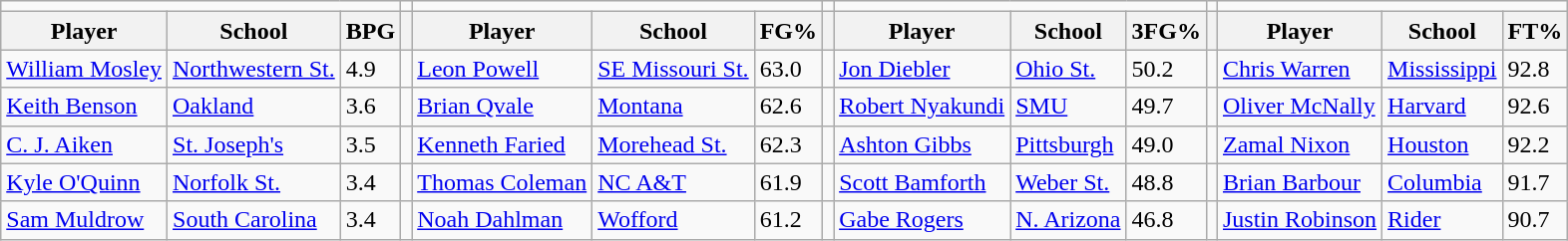<table class="wikitable" style="text-align: left;">
<tr>
<td colspan=3></td>
<td></td>
<td colspan=3></td>
<td></td>
<td colspan=3></td>
<td></td>
<td colspan=3></td>
</tr>
<tr>
<th>Player</th>
<th>School</th>
<th>BPG</th>
<th></th>
<th>Player</th>
<th>School</th>
<th>FG%</th>
<th></th>
<th>Player</th>
<th>School</th>
<th>3FG%</th>
<th></th>
<th>Player</th>
<th>School</th>
<th>FT%</th>
</tr>
<tr>
<td align="left"><a href='#'>William Mosley</a></td>
<td><a href='#'>Northwestern St.</a></td>
<td>4.9</td>
<td></td>
<td><a href='#'>Leon Powell</a></td>
<td><a href='#'>SE Missouri St.</a></td>
<td>63.0</td>
<td></td>
<td><a href='#'>Jon Diebler</a></td>
<td><a href='#'>Ohio St.</a></td>
<td>50.2</td>
<td></td>
<td><a href='#'>Chris Warren</a></td>
<td><a href='#'>Mississippi</a></td>
<td>92.8</td>
</tr>
<tr>
<td align="left"><a href='#'>Keith Benson</a></td>
<td><a href='#'>Oakland</a></td>
<td>3.6</td>
<td></td>
<td><a href='#'>Brian Qvale</a></td>
<td><a href='#'>Montana</a></td>
<td>62.6</td>
<td></td>
<td><a href='#'>Robert Nyakundi</a></td>
<td><a href='#'>SMU</a></td>
<td>49.7</td>
<td></td>
<td><a href='#'>Oliver McNally</a></td>
<td><a href='#'>Harvard</a></td>
<td>92.6</td>
</tr>
<tr>
<td align="left"><a href='#'>C. J. Aiken</a></td>
<td><a href='#'>St. Joseph's</a></td>
<td>3.5</td>
<td></td>
<td><a href='#'>Kenneth Faried</a></td>
<td><a href='#'>Morehead St.</a></td>
<td>62.3</td>
<td></td>
<td><a href='#'>Ashton Gibbs</a></td>
<td><a href='#'>Pittsburgh</a></td>
<td>49.0</td>
<td></td>
<td><a href='#'>Zamal Nixon</a></td>
<td><a href='#'>Houston</a></td>
<td>92.2</td>
</tr>
<tr>
<td align="left"><a href='#'>Kyle O'Quinn</a></td>
<td><a href='#'>Norfolk St.</a></td>
<td>3.4</td>
<td></td>
<td><a href='#'>Thomas Coleman</a></td>
<td><a href='#'>NC A&T</a></td>
<td>61.9</td>
<td></td>
<td><a href='#'>Scott Bamforth</a></td>
<td><a href='#'>Weber St.</a></td>
<td>48.8</td>
<td></td>
<td><a href='#'>Brian Barbour</a></td>
<td><a href='#'>Columbia</a></td>
<td>91.7</td>
</tr>
<tr>
<td align="left"><a href='#'>Sam Muldrow</a></td>
<td><a href='#'>South Carolina</a></td>
<td>3.4</td>
<td></td>
<td><a href='#'>Noah Dahlman</a></td>
<td><a href='#'>Wofford</a></td>
<td>61.2</td>
<td></td>
<td><a href='#'>Gabe Rogers</a></td>
<td><a href='#'>N. Arizona</a></td>
<td>46.8</td>
<td></td>
<td><a href='#'>Justin Robinson</a></td>
<td><a href='#'>Rider</a></td>
<td>90.7</td>
</tr>
</table>
